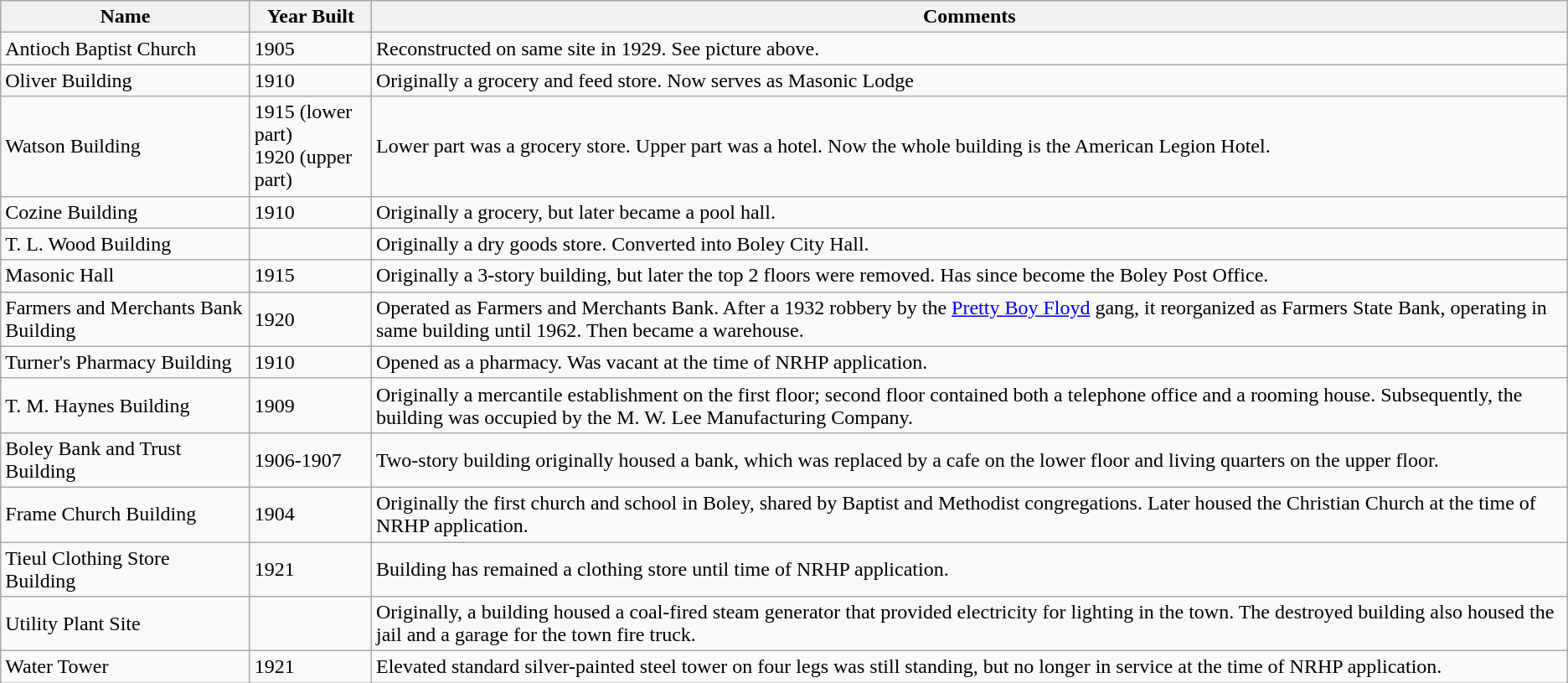<table class="wikitable">
<tr>
<th>Name</th>
<th>Year Built</th>
<th>Comments</th>
</tr>
<tr>
<td>Antioch Baptist Church</td>
<td>1905</td>
<td>Reconstructed on same site in 1929. See picture above.</td>
</tr>
<tr>
<td>Oliver Building</td>
<td>1910</td>
<td>Originally a grocery and feed store. Now serves as Masonic Lodge</td>
</tr>
<tr>
<td>Watson Building</td>
<td>1915 (lower part)<br>1920 (upper part)</td>
<td>Lower part was a grocery store. Upper part was a hotel. Now the whole building is the American Legion Hotel.</td>
</tr>
<tr>
<td>Cozine Building</td>
<td>1910</td>
<td>Originally a grocery, but later became a pool hall.</td>
</tr>
<tr>
<td>T. L. Wood Building</td>
<td> </td>
<td>Originally a dry goods store. Converted into Boley City Hall.</td>
</tr>
<tr>
<td>Masonic Hall</td>
<td>1915</td>
<td>Originally a 3-story building, but later the top 2 floors were removed. Has since become the Boley Post Office.</td>
</tr>
<tr>
<td>Farmers and Merchants Bank Building</td>
<td>1920</td>
<td>Operated as Farmers and Merchants Bank. After a 1932 robbery by the <a href='#'>Pretty Boy Floyd</a> gang, it reorganized as Farmers State Bank, operating in same building until 1962. Then became a warehouse.</td>
</tr>
<tr>
<td>Turner's Pharmacy Building</td>
<td>1910</td>
<td>Opened as a pharmacy. Was vacant at the time of NRHP application.</td>
</tr>
<tr>
<td>T. M. Haynes Building</td>
<td>1909</td>
<td>Originally a mercantile establishment on the first floor; second floor contained both a telephone office and a rooming house. Subsequently, the building was occupied by the M. W. Lee Manufacturing Company.</td>
</tr>
<tr>
<td>Boley Bank and Trust Building</td>
<td>1906-1907</td>
<td>Two-story building originally housed a bank, which was replaced by a cafe on the lower floor and living quarters on the upper floor.</td>
</tr>
<tr>
<td>Frame Church Building</td>
<td>1904</td>
<td>Originally the first church and school in Boley, shared by Baptist and Methodist congregations. Later housed the Christian Church at the time of NRHP application.</td>
</tr>
<tr>
<td>Tieul Clothing Store Building</td>
<td>1921</td>
<td>Building has remained a clothing store until time of NRHP application.</td>
</tr>
<tr>
<td>Utility Plant Site</td>
<td> </td>
<td>Originally, a building housed a coal-fired steam generator that provided electricity for lighting in the town. The destroyed building also housed the jail and a garage for the town fire truck.</td>
</tr>
<tr>
<td>Water Tower</td>
<td>1921</td>
<td>Elevated  standard silver-painted steel tower on four legs was still standing, but no longer in service at the time of NRHP application.</td>
</tr>
</table>
